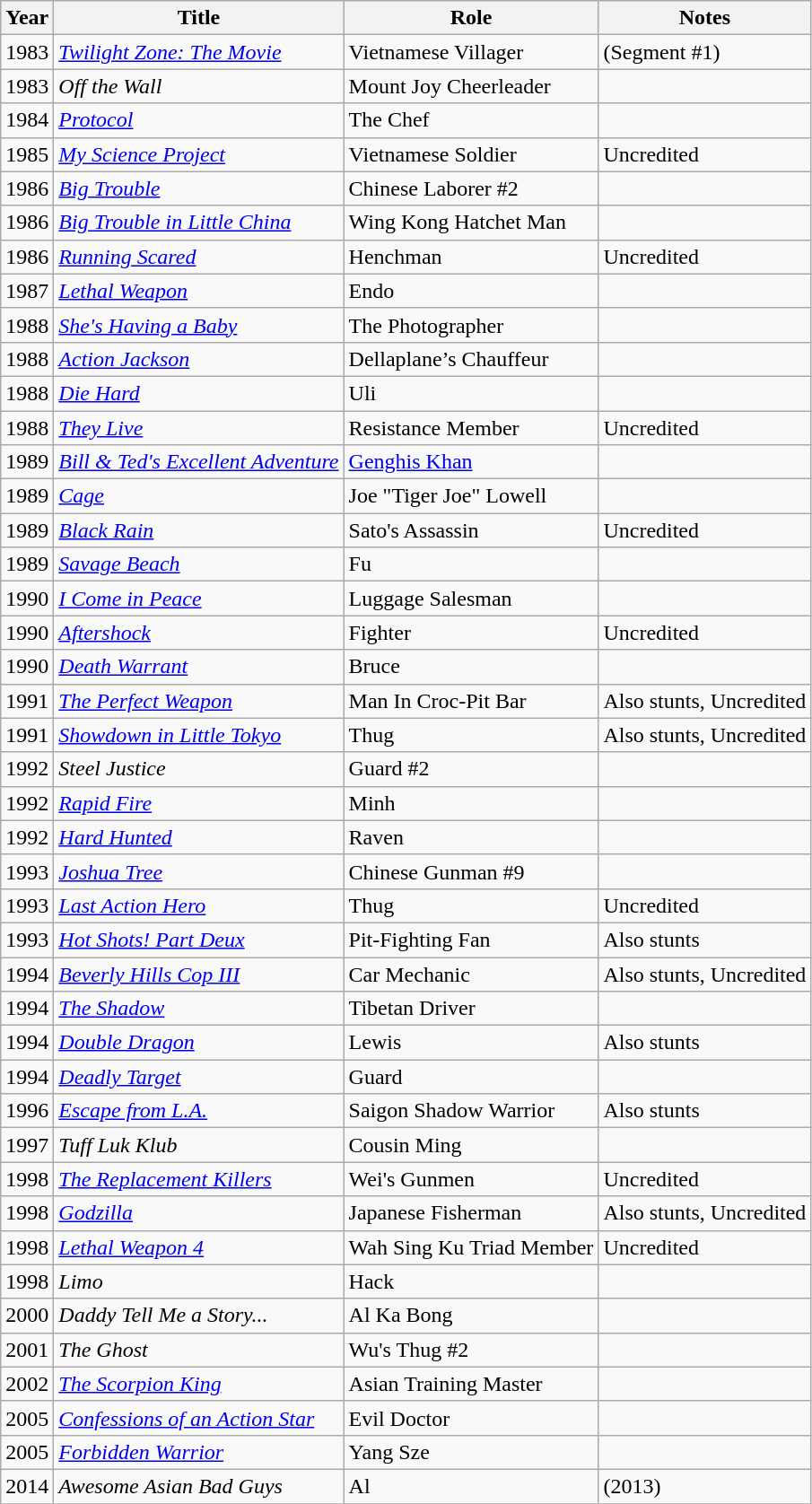<table class="wikitable sortable">
<tr>
<th>Year</th>
<th>Title</th>
<th>Role</th>
<th>Notes</th>
</tr>
<tr>
<td>1983</td>
<td><em><a href='#'>Twilight Zone: The Movie</a></em></td>
<td>Vietnamese Villager</td>
<td>(Segment #1)</td>
</tr>
<tr>
<td>1983</td>
<td><em>Off the Wall</em></td>
<td>Mount Joy Cheerleader</td>
<td></td>
</tr>
<tr>
<td>1984</td>
<td><em><a href='#'>Protocol</a></em></td>
<td>The Chef</td>
<td></td>
</tr>
<tr>
<td>1985</td>
<td><em><a href='#'>My Science Project</a></em></td>
<td>Vietnamese Soldier</td>
<td>Uncredited</td>
</tr>
<tr>
<td>1986</td>
<td><em><a href='#'>Big Trouble</a></em></td>
<td>Chinese Laborer #2</td>
<td></td>
</tr>
<tr>
<td>1986</td>
<td><em><a href='#'>Big Trouble in Little China</a></em></td>
<td>Wing Kong Hatchet Man</td>
<td></td>
</tr>
<tr>
<td>1986</td>
<td><em><a href='#'>Running Scared</a></em></td>
<td>Henchman</td>
<td>Uncredited</td>
</tr>
<tr>
<td>1987</td>
<td><em><a href='#'>Lethal Weapon</a></em></td>
<td>Endo</td>
<td></td>
</tr>
<tr>
<td>1988</td>
<td><em><a href='#'>She's Having a Baby</a></em></td>
<td>The Photographer</td>
<td></td>
</tr>
<tr>
<td>1988</td>
<td><em><a href='#'>Action Jackson</a></em></td>
<td>Dellaplane’s Chauffeur</td>
<td></td>
</tr>
<tr>
<td>1988</td>
<td><em><a href='#'>Die Hard</a></em></td>
<td>Uli</td>
<td></td>
</tr>
<tr>
<td>1988</td>
<td><em><a href='#'>They Live</a></em></td>
<td>Resistance Member</td>
<td>Uncredited</td>
</tr>
<tr>
<td>1989</td>
<td><em><a href='#'>Bill & Ted's Excellent Adventure</a></em></td>
<td><a href='#'>Genghis Khan</a></td>
<td></td>
</tr>
<tr>
<td>1989</td>
<td><em><a href='#'>Cage</a></em></td>
<td>Joe "Tiger Joe" Lowell</td>
<td></td>
</tr>
<tr>
<td>1989</td>
<td><em><a href='#'>Black Rain</a></em></td>
<td>Sato's Assassin</td>
<td>Uncredited</td>
</tr>
<tr>
<td>1989</td>
<td><em><a href='#'>Savage Beach</a></em></td>
<td>Fu</td>
<td></td>
</tr>
<tr>
<td>1990</td>
<td><em><a href='#'>I Come in Peace</a></em></td>
<td>Luggage Salesman</td>
<td></td>
</tr>
<tr>
<td>1990</td>
<td><em><a href='#'>Aftershock</a></em></td>
<td>Fighter</td>
<td>Uncredited</td>
</tr>
<tr>
<td>1990</td>
<td><em><a href='#'>Death Warrant</a></em></td>
<td>Bruce</td>
<td></td>
</tr>
<tr>
<td>1991</td>
<td><em><a href='#'>The Perfect Weapon</a></em></td>
<td>Man In Croc-Pit Bar</td>
<td>Also stunts, Uncredited</td>
</tr>
<tr>
<td>1991</td>
<td><em><a href='#'>Showdown in Little Tokyo</a></em></td>
<td>Thug</td>
<td>Also stunts, Uncredited</td>
</tr>
<tr>
<td>1992</td>
<td><em>Steel Justice</em></td>
<td>Guard #2</td>
<td></td>
</tr>
<tr>
<td>1992</td>
<td><em><a href='#'>Rapid Fire</a></em></td>
<td>Minh</td>
<td></td>
</tr>
<tr>
<td>1992</td>
<td><em><a href='#'>Hard Hunted</a></em></td>
<td>Raven</td>
<td></td>
</tr>
<tr>
<td>1993</td>
<td><em><a href='#'>Joshua Tree</a></em></td>
<td>Chinese Gunman #9</td>
<td></td>
</tr>
<tr>
<td>1993</td>
<td><em><a href='#'>Last Action Hero</a></em></td>
<td>Thug</td>
<td>Uncredited</td>
</tr>
<tr>
<td>1993</td>
<td><em><a href='#'>Hot Shots! Part Deux</a></em></td>
<td>Pit-Fighting Fan</td>
<td>Also stunts</td>
</tr>
<tr>
<td>1994</td>
<td><em><a href='#'>Beverly Hills Cop III</a></em></td>
<td>Car Mechanic</td>
<td>Also stunts, Uncredited</td>
</tr>
<tr>
<td>1994</td>
<td><em><a href='#'>The Shadow</a></em></td>
<td>Tibetan Driver</td>
<td></td>
</tr>
<tr>
<td>1994</td>
<td><em><a href='#'>Double Dragon</a></em></td>
<td>Lewis</td>
<td>Also stunts</td>
</tr>
<tr>
<td>1994</td>
<td><em><a href='#'>Deadly Target</a></em></td>
<td>Guard</td>
<td></td>
</tr>
<tr>
<td>1996</td>
<td><em><a href='#'>Escape from L.A.</a></em></td>
<td>Saigon Shadow Warrior</td>
<td>Also stunts</td>
</tr>
<tr>
<td>1997</td>
<td><em>Tuff Luk Klub</em></td>
<td>Cousin Ming</td>
<td></td>
</tr>
<tr>
<td>1998</td>
<td><em><a href='#'>The Replacement Killers</a></em></td>
<td>Wei's Gunmen</td>
<td>Uncredited</td>
</tr>
<tr>
<td>1998</td>
<td><em><a href='#'>Godzilla</a></em></td>
<td>Japanese Fisherman</td>
<td>Also stunts, Uncredited</td>
</tr>
<tr>
<td>1998</td>
<td><em><a href='#'>Lethal Weapon 4</a></em></td>
<td>Wah Sing Ku Triad Member</td>
<td>Uncredited</td>
</tr>
<tr>
<td>1998</td>
<td><em>Limo</em></td>
<td>Hack</td>
<td></td>
</tr>
<tr>
<td>2000</td>
<td><em>Daddy Tell Me a Story...</em></td>
<td>Al Ka Bong</td>
<td></td>
</tr>
<tr>
<td>2001</td>
<td><em>The Ghost</em></td>
<td>Wu's Thug #2</td>
<td></td>
</tr>
<tr>
<td>2002</td>
<td><em><a href='#'>The Scorpion King</a></em></td>
<td>Asian Training Master</td>
<td></td>
</tr>
<tr>
<td>2005</td>
<td><em><a href='#'>Confessions of an Action Star</a></em></td>
<td>Evil Doctor</td>
<td></td>
</tr>
<tr>
<td>2005</td>
<td><em><a href='#'>Forbidden Warrior</a></em></td>
<td>Yang Sze</td>
<td></td>
</tr>
<tr>
<td>2014</td>
<td><em>Awesome Asian Bad Guys</em></td>
<td>Al</td>
<td>(2013)</td>
</tr>
<tr>
</tr>
</table>
